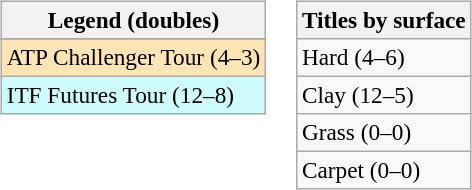<table>
<tr valign=top>
<td><br><table class=wikitable style=font-size:97%>
<tr>
<th>Legend (doubles)</th>
</tr>
<tr bgcolor=e5d1cb>
</tr>
<tr bgcolor=moccasin>
<td>ATP Challenger Tour (4–3)</td>
</tr>
<tr bgcolor=cffcff>
<td>ITF Futures Tour (12–8)</td>
</tr>
</table>
</td>
<td><br><table class=wikitable style=font-size:97%>
<tr>
<th>Titles by surface</th>
</tr>
<tr>
<td>Hard (4–6)</td>
</tr>
<tr>
<td>Clay (12–5)</td>
</tr>
<tr>
<td>Grass (0–0)</td>
</tr>
<tr>
<td>Carpet (0–0)</td>
</tr>
</table>
</td>
</tr>
</table>
